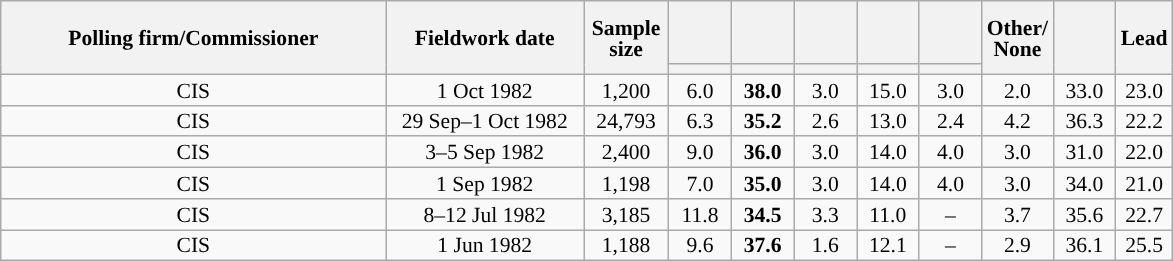<table class="wikitable collapsible collapsed" style="text-align:center; font-size:90%; line-height:14px;">
<tr style="height:42px;">
<th style="width:250px;" rowspan="2">Polling firm/Commissioner</th>
<th style="width:125px;" rowspan="2">Fieldwork date</th>
<th style="width:50px;" rowspan="2">Sample size</th>
<th style="width:35px;"></th>
<th style="width:35px;"></th>
<th style="width:35px;"></th>
<th style="width:35px;"></th>
<th style="width:35px;"></th>
<th style="width:35px;" rowspan="2">Other/<br>None</th>
<th style="width:35px;" rowspan="2"></th>
<th style="width:30px;" rowspan="2">Lead</th>
</tr>
<tr>
<th style="color:inherit;background:"></th>
<th style="color:inherit;background:"></th>
<th style="color:inherit;background:"></th>
<th style="color:inherit;background:"></th>
<th style="color:inherit;background:"></th>
</tr>
<tr>
<td>CIS</td>
<td>1 Oct 1982</td>
<td>1,200</td>
<td>6.0</td>
<td><strong>38.0</strong></td>
<td>3.0</td>
<td>15.0</td>
<td>3.0</td>
<td>2.0</td>
<td>33.0</td>
<td style="background:">23.0</td>
</tr>
<tr>
<td>CIS</td>
<td>29 Sep–1 Oct 1982</td>
<td>24,793</td>
<td>6.3</td>
<td><strong>35.2</strong></td>
<td>2.6</td>
<td>13.0</td>
<td>2.4</td>
<td>4.2</td>
<td>36.3</td>
<td style="background:">22.2</td>
</tr>
<tr>
<td>CIS</td>
<td>3–5 Sep 1982</td>
<td>2,400</td>
<td>9.0</td>
<td><strong>36.0</strong></td>
<td>3.0</td>
<td>14.0</td>
<td>4.0</td>
<td>3.0</td>
<td>31.0</td>
<td style="background:">22.0</td>
</tr>
<tr>
<td>CIS</td>
<td>1 Sep 1982</td>
<td>1,198</td>
<td>7.0</td>
<td><strong>35.0</strong></td>
<td>3.0</td>
<td>14.0</td>
<td>4.0</td>
<td>3.0</td>
<td>34.0</td>
<td style="background:">21.0</td>
</tr>
<tr>
<td>CIS</td>
<td>8–12 Jul 1982</td>
<td>3,185</td>
<td>11.8</td>
<td><strong>34.5</strong></td>
<td>3.3</td>
<td>11.0</td>
<td>–</td>
<td>3.7</td>
<td>35.6</td>
<td style="background:">22.7</td>
</tr>
<tr>
<td>CIS</td>
<td>1 Jun 1982</td>
<td>1,188</td>
<td>9.6</td>
<td><strong>37.6</strong></td>
<td>1.6</td>
<td>12.1</td>
<td>–</td>
<td>2.9</td>
<td>36.1</td>
<td style="background:">25.5</td>
</tr>
</table>
